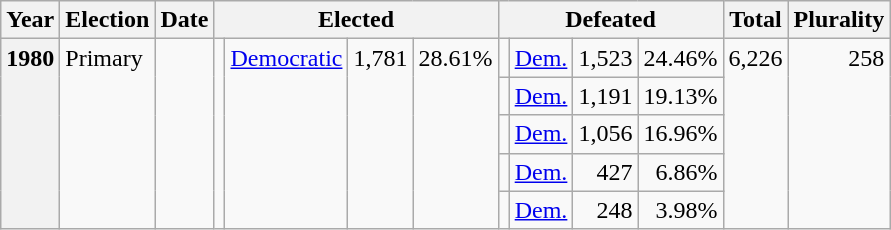<table class="wikitable">
<tr>
<th>Year</th>
<th>Election</th>
<th>Date</th>
<th colspan="4">Elected</th>
<th colspan="4">Defeated</th>
<th>Total</th>
<th>Plurality</th>
</tr>
<tr>
<th rowspan="5" valign="top">1980</th>
<td rowspan="5" valign="top">Primary</td>
<td rowspan="5" valign="top"></td>
<td rowspan="5" valign="top"></td>
<td valign="top" rowspan="5" ><a href='#'>Democratic</a></td>
<td rowspan="5" align="right" valign="top">1,781</td>
<td rowspan="5" align="right" valign="top">28.61%</td>
<td valign="top"></td>
<td valign="top" ><a href='#'>Dem.</a></td>
<td align="right" valign="top">1,523</td>
<td align="right" valign="top">24.46%</td>
<td rowspan="5" align="right" valign="top">6,226</td>
<td rowspan="5" align="right" valign="top">258</td>
</tr>
<tr>
<td valign="top"></td>
<td valign="top" ><a href='#'>Dem.</a></td>
<td align="right" valign="top">1,191</td>
<td align="right" valign="top">19.13%</td>
</tr>
<tr>
<td valign="top"></td>
<td valign="top" ><a href='#'>Dem.</a></td>
<td align="right" valign="top">1,056</td>
<td align="right" valign="top">16.96%</td>
</tr>
<tr>
<td valign="top"></td>
<td valign="top" ><a href='#'>Dem.</a></td>
<td align="right" valign="top">427</td>
<td align="right" valign="top">6.86%</td>
</tr>
<tr>
<td valign="top"></td>
<td valign="top" ><a href='#'>Dem.</a></td>
<td align="right" valign="top">248</td>
<td align="right" valign="top">3.98%</td>
</tr>
</table>
